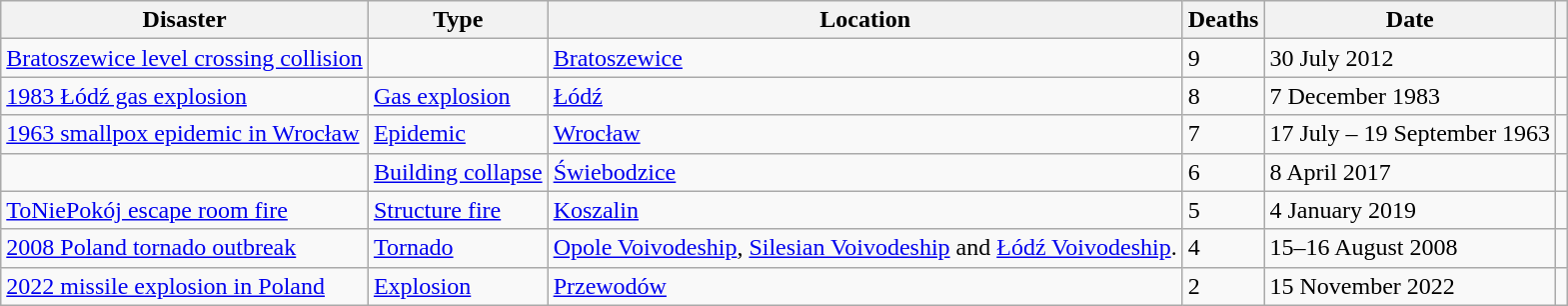<table class="wikitable sortable sotable">
<tr>
<th>Disaster</th>
<th>Type</th>
<th>Location</th>
<th>Deaths</th>
<th>Date</th>
<th></th>
</tr>
<tr>
<td><a href='#'>Bratoszewice level crossing collision</a></td>
<td></td>
<td><a href='#'>Bratoszewice</a></td>
<td>9</td>
<td>30 July 2012</td>
<td></td>
</tr>
<tr>
<td><a href='#'>1983 Łódź gas explosion</a></td>
<td><a href='#'>Gas explosion</a></td>
<td><a href='#'>Łódź</a></td>
<td>8</td>
<td>7 December 1983</td>
<td></td>
</tr>
<tr>
<td><a href='#'>1963 smallpox epidemic in Wrocław</a></td>
<td><a href='#'>Epidemic</a></td>
<td><a href='#'>Wrocław</a></td>
<td>7</td>
<td>17 July – 19 September 1963</td>
<td></td>
</tr>
<tr>
<td></td>
<td><a href='#'>Building collapse</a></td>
<td><a href='#'>Świebodzice</a></td>
<td>6</td>
<td>8 April 2017</td>
<td></td>
</tr>
<tr>
<td><a href='#'>ToNiePokój escape room fire</a></td>
<td><a href='#'>Structure fire</a></td>
<td><a href='#'>Koszalin</a></td>
<td>5</td>
<td>4 January 2019</td>
<td></td>
</tr>
<tr>
<td><a href='#'>2008 Poland tornado outbreak</a></td>
<td><a href='#'>Tornado</a></td>
<td><a href='#'>Opole Voivodeship</a>, <a href='#'>Silesian Voivodeship</a> and <a href='#'>Łódź Voivodeship</a>.</td>
<td>4</td>
<td>15–16 August 2008</td>
<td></td>
</tr>
<tr>
<td><a href='#'>2022 missile explosion in Poland</a></td>
<td><a href='#'>Explosion</a></td>
<td><a href='#'>Przewodów</a></td>
<td>2</td>
<td>15 November 2022</td>
<td></td>
</tr>
</table>
